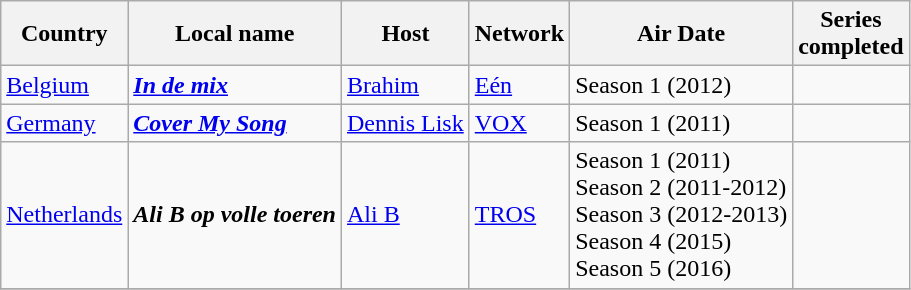<table class="wikitable">
<tr>
<th>Country</th>
<th>Local name</th>
<th>Host</th>
<th>Network</th>
<th>Air Date</th>
<th>Series<br>completed</th>
</tr>
<tr>
<td><a href='#'>Belgium</a></td>
<td><strong><em><a href='#'>In de mix</a></em></strong></td>
<td><a href='#'>Brahim</a></td>
<td><a href='#'>Eén</a></td>
<td>Season 1 (2012)</td>
<td></td>
</tr>
<tr>
<td><a href='#'>Germany</a></td>
<td><strong><em><a href='#'>Cover My Song</a></em></strong></td>
<td><a href='#'>Dennis Lisk</a></td>
<td><a href='#'>VOX</a></td>
<td>Season 1 (2011)</td>
<td></td>
</tr>
<tr>
<td><a href='#'>Netherlands</a></td>
<td><strong><em>Ali B op volle toeren</em></strong></td>
<td><a href='#'>Ali B</a></td>
<td><a href='#'>TROS</a></td>
<td>Season 1 (2011)<br> Season 2 (2011-2012)<br> Season 3 (2012-2013)<br> Season 4 (2015)<br> Season 5 (2016)</td>
<td></td>
</tr>
<tr>
</tr>
</table>
